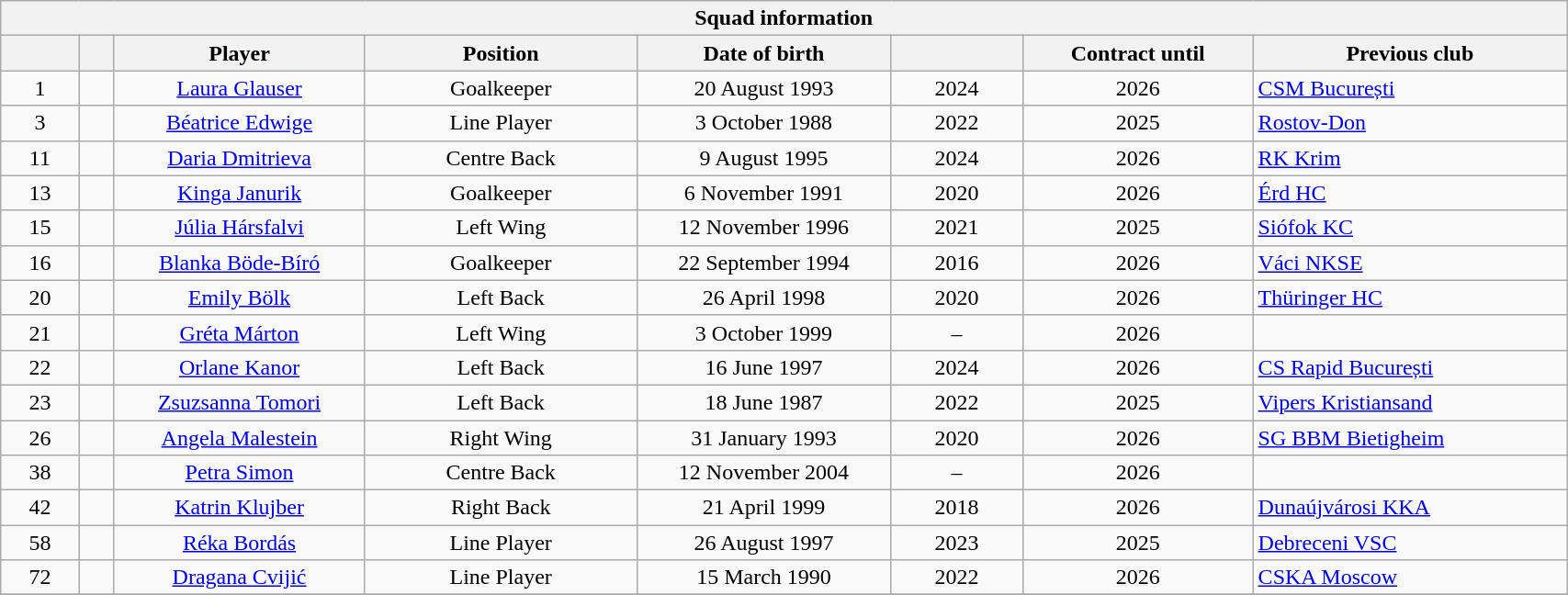<table class="wikitable mw-collapsible mw-collapsed" style="width:90%; font-size:100%;">
<tr>
<th colspan="8">Squad information</th>
</tr>
<tr>
<th width="5"></th>
<th width="3"></th>
<th width="20">Player</th>
<th width="10">Position</th>
<th width="15">Date of birth</th>
<th width="5"></th>
<th width="5">Contract until</th>
<th width="10">Previous club</th>
</tr>
<tr>
<td style="text-align: center;">1</td>
<td style="text-align: center;"></td>
<td style="text-align: center;"><a href='#'>Laura Glauser</a></td>
<td style="text-align: center;">Goalkeeper</td>
<td style="text-align: center;">20 August 1993</td>
<td style="text-align: center;">2024</td>
<td style="text-align: center;">2026</td>
<td> <a href='#'>CSM București</a></td>
</tr>
<tr>
<td style="text-align: center;">3</td>
<td style="text-align: center;"></td>
<td style="text-align: center;"><a href='#'>Béatrice Edwige</a></td>
<td style="text-align: center;">Line Player</td>
<td style="text-align: center;">3 October 1988</td>
<td style="text-align: center;">2022</td>
<td style="text-align: center;">2025</td>
<td> <a href='#'>Rostov-Don</a></td>
</tr>
<tr>
<td style="text-align: center;">11</td>
<td style="text-align: center;"></td>
<td style="text-align: center;"><a href='#'>Daria Dmitrieva</a></td>
<td style="text-align: center;">Centre Back</td>
<td style="text-align: center;">9 August 1995</td>
<td style="text-align: center;">2024</td>
<td style="text-align: center;">2026</td>
<td> <a href='#'>RK Krim</a></td>
</tr>
<tr>
<td style="text-align: center;">13</td>
<td style="text-align: center;"></td>
<td style="text-align: center;"><a href='#'>Kinga Janurik</a></td>
<td style="text-align: center;">Goalkeeper</td>
<td style="text-align: center;">6 November 1991</td>
<td style="text-align: center;">2020</td>
<td style="text-align: center;">2026</td>
<td> <a href='#'>Érd HC</a></td>
</tr>
<tr>
<td style="text-align: center;">15</td>
<td style="text-align: center;"></td>
<td style="text-align: center;"><a href='#'>Júlia Hársfalvi</a></td>
<td style="text-align: center;">Left Wing</td>
<td style="text-align: center;">12 November 1996</td>
<td style="text-align: center;">2021</td>
<td style="text-align: center;">2025</td>
<td> <a href='#'>Siófok KC</a></td>
</tr>
<tr>
<td style="text-align: center;">16</td>
<td style="text-align: center;"></td>
<td style="text-align: center;"><a href='#'>Blanka Böde-Bíró</a></td>
<td style="text-align: center;">Goalkeeper</td>
<td style="text-align: center;">22 September 1994</td>
<td style="text-align: center;">2016</td>
<td style="text-align: center;">2026</td>
<td> <a href='#'>Váci NKSE</a></td>
</tr>
<tr>
<td style="text-align: center;">20</td>
<td style="text-align: center;"></td>
<td style="text-align: center;"><a href='#'>Emily Bölk</a></td>
<td style="text-align: center;">Left Back</td>
<td style="text-align: center;">26 April 1998</td>
<td style="text-align: center;">2020</td>
<td style="text-align: center;">2026</td>
<td> <a href='#'>Thüringer HC</a></td>
</tr>
<tr>
<td style="text-align: center;">21</td>
<td style="text-align: center;"></td>
<td style="text-align: center;"><a href='#'>Gréta Márton</a></td>
<td style="text-align: center;">Left Wing</td>
<td style="text-align: center;">3 October 1999</td>
<td style="text-align: center;">–</td>
<td style="text-align: center;">2026</td>
<td></td>
</tr>
<tr>
<td style="text-align: center;">22</td>
<td style="text-align: center;"></td>
<td style="text-align: center;"><a href='#'>Orlane Kanor</a></td>
<td style="text-align: center;">Left Back</td>
<td style="text-align: center;">16 June 1997</td>
<td style="text-align: center;">2024</td>
<td style="text-align: center;">2026</td>
<td> <a href='#'>CS Rapid București</a></td>
</tr>
<tr>
<td style="text-align: center;">23</td>
<td style="text-align: center;"></td>
<td style="text-align: center;"><a href='#'>Zsuzsanna Tomori</a></td>
<td style="text-align: center;">Left Back</td>
<td style="text-align: center;">18 June 1987</td>
<td style="text-align: center;">2022</td>
<td style="text-align: center;">2025</td>
<td> <a href='#'>Vipers Kristiansand</a></td>
</tr>
<tr>
<td style="text-align: center;">26</td>
<td style="text-align: center;"></td>
<td style="text-align: center;"><a href='#'>Angela Malestein</a></td>
<td style="text-align: center;">Right Wing</td>
<td style="text-align: center;">31 January 1993</td>
<td style="text-align: center;">2020</td>
<td style="text-align: center;">2026</td>
<td> <a href='#'>SG BBM Bietigheim</a></td>
</tr>
<tr>
<td style="text-align: center;">38</td>
<td style="text-align: center;"></td>
<td style="text-align: center;"><a href='#'>Petra Simon</a></td>
<td style="text-align: center;">Centre Back</td>
<td style="text-align: center;">12 November 2004</td>
<td style="text-align: center;">–</td>
<td style="text-align: center;">2026</td>
<td></td>
</tr>
<tr>
<td style="text-align: center;">42</td>
<td style="text-align: center;"></td>
<td style="text-align: center;"><a href='#'>Katrin Klujber</a></td>
<td style="text-align: center;">Right Back</td>
<td style="text-align: center;">21 April 1999</td>
<td style="text-align: center;">2018</td>
<td style="text-align: center;">2026</td>
<td> <a href='#'>Dunaújvárosi KKA</a></td>
</tr>
<tr>
<td style="text-align: center;">58</td>
<td style="text-align: center;"></td>
<td style="text-align: center;"><a href='#'>Réka Bordás</a></td>
<td style="text-align: center;">Line Player</td>
<td style="text-align: center;">26 August 1997</td>
<td style="text-align: center;">2023</td>
<td style="text-align: center;">2025</td>
<td> <a href='#'>Debreceni VSC</a></td>
</tr>
<tr>
<td style="text-align: center;">72</td>
<td style="text-align: center;"></td>
<td style="text-align: center;"><a href='#'>Dragana Cvijić</a></td>
<td style="text-align: center;">Line Player</td>
<td style="text-align: center;">15 March 1990</td>
<td style="text-align: center;">2022</td>
<td style="text-align: center;">2026</td>
<td> <a href='#'>CSKA Moscow</a></td>
</tr>
<tr>
</tr>
</table>
